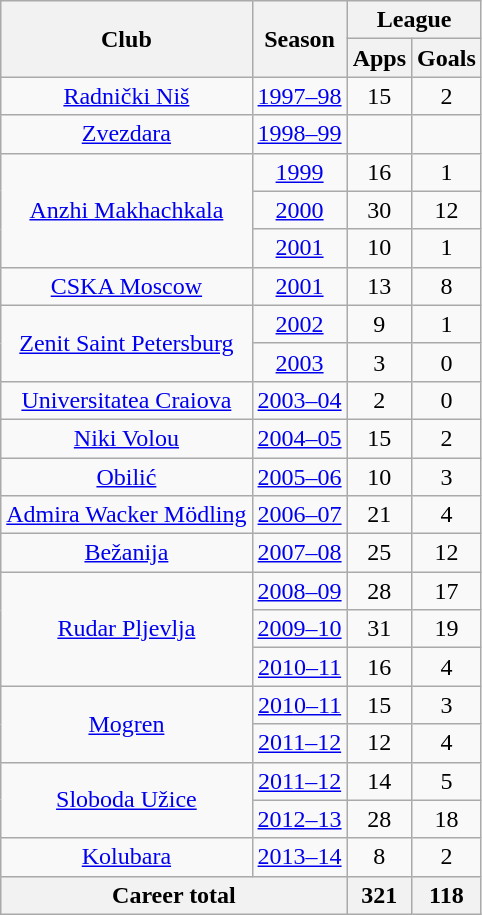<table class="wikitable" style="text-align:center">
<tr>
<th rowspan="2">Club</th>
<th rowspan="2">Season</th>
<th colspan="2">League</th>
</tr>
<tr>
<th>Apps</th>
<th>Goals</th>
</tr>
<tr>
<td><a href='#'>Radnički Niš</a></td>
<td><a href='#'>1997–98</a></td>
<td>15</td>
<td>2</td>
</tr>
<tr>
<td><a href='#'>Zvezdara</a></td>
<td><a href='#'>1998–99</a></td>
<td></td>
<td></td>
</tr>
<tr>
<td rowspan="3"><a href='#'>Anzhi Makhachkala</a></td>
<td><a href='#'>1999</a></td>
<td>16</td>
<td>1</td>
</tr>
<tr>
<td><a href='#'>2000</a></td>
<td>30</td>
<td>12</td>
</tr>
<tr>
<td><a href='#'>2001</a></td>
<td>10</td>
<td>1</td>
</tr>
<tr>
<td><a href='#'>CSKA Moscow</a></td>
<td><a href='#'>2001</a></td>
<td>13</td>
<td>8</td>
</tr>
<tr>
<td rowspan="2"><a href='#'>Zenit Saint Petersburg</a></td>
<td><a href='#'>2002</a></td>
<td>9</td>
<td>1</td>
</tr>
<tr>
<td><a href='#'>2003</a></td>
<td>3</td>
<td>0</td>
</tr>
<tr>
<td><a href='#'>Universitatea Craiova</a></td>
<td><a href='#'>2003–04</a></td>
<td>2</td>
<td>0</td>
</tr>
<tr>
<td><a href='#'>Niki Volou</a></td>
<td><a href='#'>2004–05</a></td>
<td>15</td>
<td>2</td>
</tr>
<tr>
<td><a href='#'>Obilić</a></td>
<td><a href='#'>2005–06</a></td>
<td>10</td>
<td>3</td>
</tr>
<tr>
<td><a href='#'>Admira Wacker Mödling</a></td>
<td><a href='#'>2006–07</a></td>
<td>21</td>
<td>4</td>
</tr>
<tr>
<td><a href='#'>Bežanija</a></td>
<td><a href='#'>2007–08</a></td>
<td>25</td>
<td>12</td>
</tr>
<tr>
<td rowspan="3"><a href='#'>Rudar Pljevlja</a></td>
<td><a href='#'>2008–09</a></td>
<td>28</td>
<td>17</td>
</tr>
<tr>
<td><a href='#'>2009–10</a></td>
<td>31</td>
<td>19</td>
</tr>
<tr>
<td><a href='#'>2010–11</a></td>
<td>16</td>
<td>4</td>
</tr>
<tr>
<td rowspan="2"><a href='#'>Mogren</a></td>
<td><a href='#'>2010–11</a></td>
<td>15</td>
<td>3</td>
</tr>
<tr>
<td><a href='#'>2011–12</a></td>
<td>12</td>
<td>4</td>
</tr>
<tr>
<td rowspan="2"><a href='#'>Sloboda Užice</a></td>
<td><a href='#'>2011–12</a></td>
<td>14</td>
<td>5</td>
</tr>
<tr>
<td><a href='#'>2012–13</a></td>
<td>28</td>
<td>18</td>
</tr>
<tr>
<td><a href='#'>Kolubara</a></td>
<td><a href='#'>2013–14</a></td>
<td>8</td>
<td>2</td>
</tr>
<tr>
<th colspan="2">Career total</th>
<th>321</th>
<th>118</th>
</tr>
</table>
